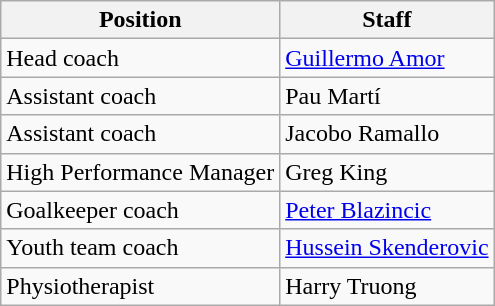<table class="wikitable">
<tr>
<th>Position</th>
<th>Staff</th>
</tr>
<tr>
<td>Head coach</td>
<td> <a href='#'>Guillermo Amor</a></td>
</tr>
<tr>
<td>Assistant coach</td>
<td> Pau Martí</td>
</tr>
<tr>
<td>Assistant coach</td>
<td> Jacobo Ramallo</td>
</tr>
<tr>
<td>High Performance Manager</td>
<td> Greg King</td>
</tr>
<tr>
<td>Goalkeeper coach</td>
<td> <a href='#'>Peter Blazincic</a></td>
</tr>
<tr>
<td>Youth team coach</td>
<td> <a href='#'>Hussein Skenderovic</a></td>
</tr>
<tr>
<td>Physiotherapist</td>
<td> Harry Truong</td>
</tr>
</table>
